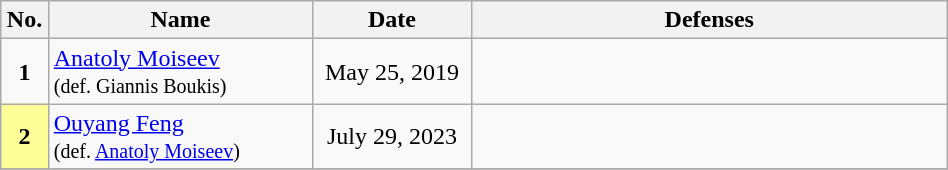<table class="wikitable" width=50%>
<tr>
<th style= width:1%;">No.</th>
<th width=25%>Name</th>
<th width=15%>Date</th>
<th width=45%>Defenses</th>
</tr>
<tr>
<td align=center><strong>1</strong></td>
<td align=left> <a href='#'>Anatoly Moiseev</a> <br><small>(def. Giannis Boukis)</small></td>
<td align=center>May 25, 2019</td>
<td></td>
</tr>
<tr>
<td align=center bgcolor="#FFFF99"><strong>2</strong></td>
<td align=left> <a href='#'>Ouyang Feng</a> <br><small>(def. <a href='#'>Anatoly Moiseev</a>)</small></td>
<td align=center>July 29, 2023</td>
<td></td>
</tr>
<tr>
</tr>
</table>
